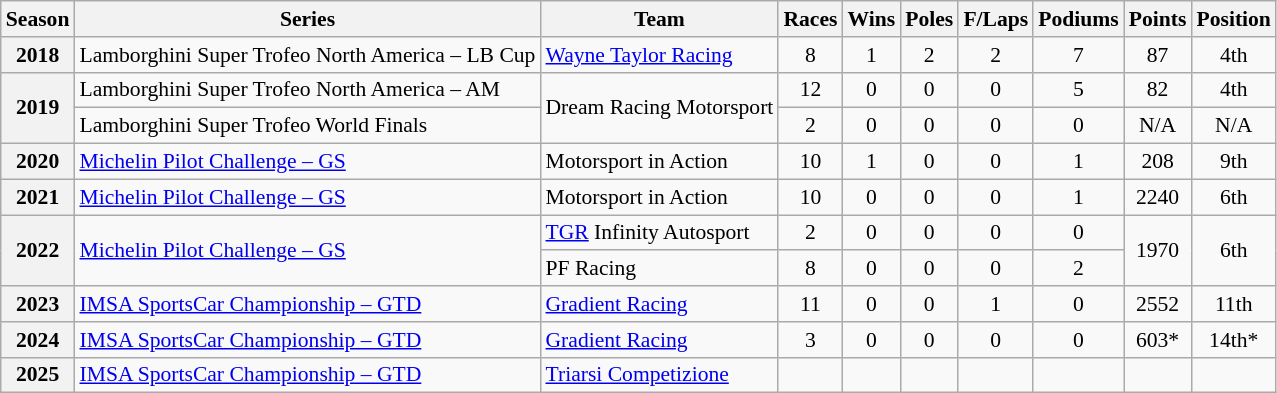<table class="wikitable" style="font-size: 90%; text-align:center">
<tr>
<th>Season</th>
<th>Series</th>
<th>Team</th>
<th>Races</th>
<th>Wins</th>
<th><strong>Poles</strong></th>
<th>F/Laps</th>
<th>Podiums</th>
<th>Points</th>
<th>Position</th>
</tr>
<tr>
<th><strong>2018</strong></th>
<td align="left">Lamborghini Super Trofeo North America – LB Cup</td>
<td align="left"><a href='#'>Wayne Taylor Racing</a></td>
<td>8</td>
<td>1</td>
<td>2</td>
<td>2</td>
<td>7</td>
<td>87</td>
<td>4th</td>
</tr>
<tr>
<th rowspan="2">2019</th>
<td align="left">Lamborghini Super Trofeo North America – AM</td>
<td align="left" rowspan="2">Dream Racing Motorsport</td>
<td>12</td>
<td>0</td>
<td>0</td>
<td>0</td>
<td>5</td>
<td>82</td>
<td>4th</td>
</tr>
<tr>
<td align="left">Lamborghini Super Trofeo World Finals</td>
<td>2</td>
<td>0</td>
<td>0</td>
<td>0</td>
<td>0</td>
<td>N/A</td>
<td>N/A</td>
</tr>
<tr>
<th>2020</th>
<td align="left"><a href='#'>Michelin Pilot Challenge – GS</a></td>
<td align="left">Motorsport in Action</td>
<td>10</td>
<td>1</td>
<td>0</td>
<td>0</td>
<td>1</td>
<td>208</td>
<td>9th</td>
</tr>
<tr>
<th>2021</th>
<td align="left"><a href='#'>Michelin Pilot Challenge – GS</a></td>
<td align="left">Motorsport in Action</td>
<td>10</td>
<td>0</td>
<td>0</td>
<td>0</td>
<td>1</td>
<td>2240</td>
<td>6th</td>
</tr>
<tr>
<th rowspan="2">2022</th>
<td rowspan="2" align="left"><a href='#'>Michelin Pilot Challenge – GS</a></td>
<td align="left"><a href='#'>TGR</a> Infinity Autosport</td>
<td>2</td>
<td>0</td>
<td>0</td>
<td>0</td>
<td>0</td>
<td rowspan="2">1970</td>
<td rowspan="2">6th</td>
</tr>
<tr>
<td align=left>PF Racing</td>
<td>8</td>
<td>0</td>
<td>0</td>
<td>0</td>
<td>2</td>
</tr>
<tr>
<th>2023</th>
<td align="left"><a href='#'>IMSA SportsCar Championship – GTD</a></td>
<td align="left"><a href='#'>Gradient Racing</a></td>
<td>11</td>
<td>0</td>
<td>0</td>
<td>1</td>
<td>0</td>
<td>2552</td>
<td>11th</td>
</tr>
<tr>
<th>2024</th>
<td align="left"><a href='#'>IMSA SportsCar Championship – GTD</a></td>
<td align="left"><a href='#'>Gradient Racing</a></td>
<td>3</td>
<td>0</td>
<td>0</td>
<td>0</td>
<td>0</td>
<td>603*</td>
<td>14th*</td>
</tr>
<tr>
<th>2025</th>
<td align="left"><a href='#'>IMSA SportsCar Championship – GTD</a></td>
<td align="left"><a href='#'>Triarsi Competizione</a></td>
<td></td>
<td></td>
<td></td>
<td></td>
<td></td>
<td></td>
<td></td>
</tr>
</table>
